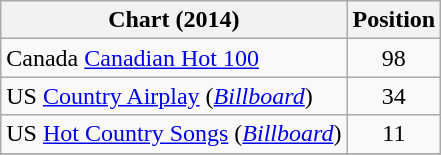<table class="wikitable sortable">
<tr>
<th scope="col">Chart (2014)</th>
<th scope="col">Position</th>
</tr>
<tr>
<td>Canada <a href='#'>Canadian Hot 100</a></td>
<td align="center">98</td>
</tr>
<tr>
<td>US <a href='#'>Country Airplay</a> (<em><a href='#'>Billboard</a></em>)</td>
<td align="center">34</td>
</tr>
<tr>
<td>US <a href='#'>Hot Country Songs</a> (<em><a href='#'>Billboard</a></em>)</td>
<td align="center">11</td>
</tr>
<tr>
</tr>
</table>
